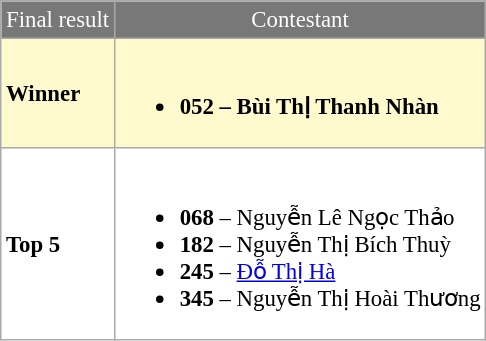<table class="sortable" border="5" cellpadding="3" cellspacing="0" style="margin: 1em 1em 1em 0; background: #FFFFFF; border: 1px #aaa solid; border-collapse: collapse; font-size: 95%;">
<tr bgcolor="#787878" style="color:#FFFFFF" align="center">
<td>Final result</td>
<td>Contestant</td>
</tr>
<tr style="background-color:#FFFACD; font-weight: bold">
<td><strong>Winner</strong></td>
<td><br><ul><li><strong>052</strong> – Bùi Thị Thanh Nhàn</li></ul></td>
</tr>
<tr>
<td><strong>Top 5</strong></td>
<td><br><ul><li><strong>068</strong> – Nguyễn Lê Ngọc Thảo</li><li><strong>182</strong> – Nguyễn Thị Bích Thuỳ</li><li><strong>245</strong> – <a href='#'>Đỗ Thị Hà</a></li><li><strong>345</strong> – Nguyễn Thị Hoài Thương</li></ul></td>
</tr>
</table>
